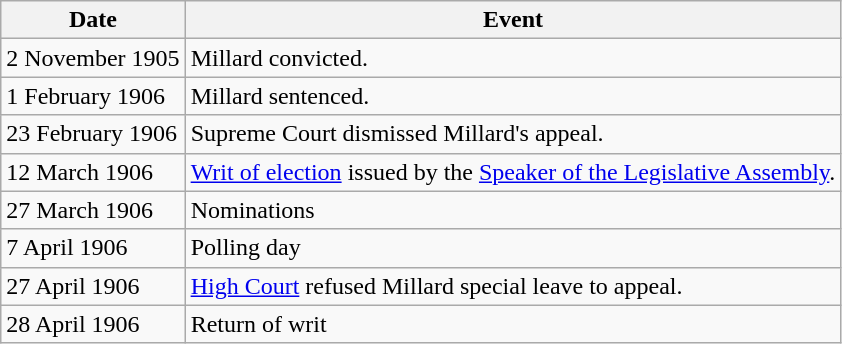<table class="wikitable">
<tr>
<th>Date</th>
<th>Event</th>
</tr>
<tr>
<td>2 November 1905</td>
<td>Millard convicted.</td>
</tr>
<tr>
<td>1 February 1906</td>
<td>Millard sentenced.</td>
</tr>
<tr>
<td>23 February 1906</td>
<td>Supreme Court dismissed Millard's appeal.</td>
</tr>
<tr>
<td>12 March 1906</td>
<td><a href='#'>Writ of election</a> issued by the <a href='#'>Speaker of the Legislative Assembly</a>.</td>
</tr>
<tr>
<td>27 March 1906</td>
<td>Nominations</td>
</tr>
<tr>
<td>7 April 1906</td>
<td>Polling day</td>
</tr>
<tr>
<td>27 April 1906</td>
<td><a href='#'>High Court</a> refused Millard special leave to appeal.</td>
</tr>
<tr>
<td>28 April 1906</td>
<td>Return of writ</td>
</tr>
</table>
